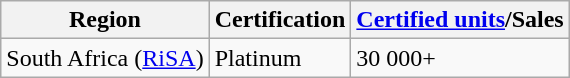<table class="wikitable">
<tr>
<th>Region</th>
<th>Certification</th>
<th><a href='#'>Certified units</a>/Sales</th>
</tr>
<tr>
<td>South Africa (<a href='#'>RiSA</a>)</td>
<td>Platinum</td>
<td>30 000+</td>
</tr>
</table>
